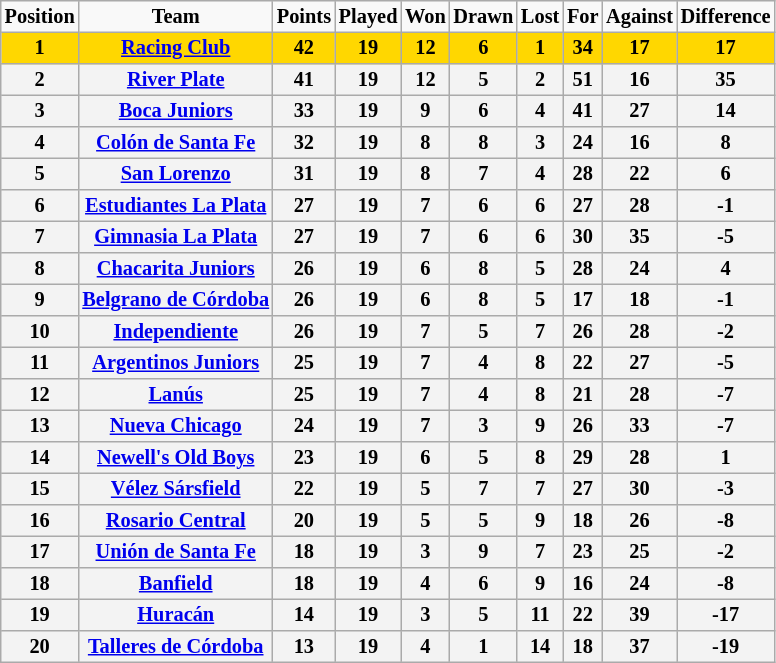<table border="2" cellpadding="2" cellspacing="0" style="margin: 0; background: #f9f9f9; border: 1px #aaa solid; border-collapse: collapse; font-size: 85%;">
<tr>
<th>Position</th>
<th>Team</th>
<th>Points</th>
<th>Played</th>
<th>Won</th>
<th>Drawn</th>
<th>Lost</th>
<th>For</th>
<th>Against</th>
<th>Difference</th>
</tr>
<tr>
<th bgcolor="gold">1</th>
<th bgcolor="gold"><a href='#'>Racing Club</a></th>
<th bgcolor="gold">42</th>
<th bgcolor="gold">19</th>
<th bgcolor="gold">12</th>
<th bgcolor="gold">6</th>
<th bgcolor="gold">1</th>
<th bgcolor="gold">34</th>
<th bgcolor="gold">17</th>
<th bgcolor="gold">17</th>
</tr>
<tr>
<th bgcolor="F3F3F3">2</th>
<th bgcolor="F3F3F3"><a href='#'>River Plate</a></th>
<th bgcolor="F3F3F3">41</th>
<th bgcolor="F3F3F3">19</th>
<th bgcolor="F3F3F3">12</th>
<th bgcolor="F3F3F3">5</th>
<th bgcolor="F3F3F3">2</th>
<th bgcolor="F3F3F3">51</th>
<th bgcolor="F3F3F3">16</th>
<th bgcolor="F3F3F3">35</th>
</tr>
<tr>
<th bgcolor="F3F3F3">3</th>
<th bgcolor="F3F3F3"><a href='#'>Boca Juniors</a></th>
<th bgcolor="F3F3F3">33</th>
<th bgcolor="F3F3F3">19</th>
<th bgcolor="F3F3F3">9</th>
<th bgcolor="F3F3F3">6</th>
<th bgcolor="F3F3F3">4</th>
<th bgcolor="F3F3F3">41</th>
<th bgcolor="F3F3F3">27</th>
<th bgcolor="F3F3F3">14</th>
</tr>
<tr>
<th bgcolor="F3F3F3">4</th>
<th bgcolor="F3F3F3"><a href='#'>Colón de Santa Fe</a></th>
<th bgcolor="F3F3F3">32</th>
<th bgcolor="F3F3F3">19</th>
<th bgcolor="F3F3F3">8</th>
<th bgcolor="F3F3F3">8</th>
<th bgcolor="F3F3F3">3</th>
<th bgcolor="F3F3F3">24</th>
<th bgcolor="F3F3F3">16</th>
<th bgcolor="F3F3F3">8</th>
</tr>
<tr>
<th bgcolor="F3F3F3">5</th>
<th bgcolor="F3F3F3"><a href='#'>San Lorenzo</a></th>
<th bgcolor="F3F3F3">31</th>
<th bgcolor="F3F3F3">19</th>
<th bgcolor="F3F3F3">8</th>
<th bgcolor="F3F3F3">7</th>
<th bgcolor="F3F3F3">4</th>
<th bgcolor="F3F3F3">28</th>
<th bgcolor="F3F3F3">22</th>
<th bgcolor="F3F3F3">6</th>
</tr>
<tr>
<th bgcolor="F3F3F3">6</th>
<th bgcolor="F3F3F3"><a href='#'>Estudiantes La Plata</a></th>
<th bgcolor="F3F3F3">27</th>
<th bgcolor="F3F3F3">19</th>
<th bgcolor="F3F3F3">7</th>
<th bgcolor="F3F3F3">6</th>
<th bgcolor="F3F3F3">6</th>
<th bgcolor="F3F3F3">27</th>
<th bgcolor="F3F3F3">28</th>
<th bgcolor="F3F3F3">-1</th>
</tr>
<tr>
<th bgcolor="F3F3F3">7</th>
<th bgcolor="F3F3F3"><a href='#'>Gimnasia La Plata</a></th>
<th bgcolor="F3F3F3">27</th>
<th bgcolor="F3F3F3">19</th>
<th bgcolor="F3F3F3">7</th>
<th bgcolor="F3F3F3">6</th>
<th bgcolor="F3F3F3">6</th>
<th bgcolor="F3F3F3">30</th>
<th bgcolor="F3F3F3">35</th>
<th bgcolor="F3F3F3">-5</th>
</tr>
<tr>
<th bgcolor="F3F3F3">8</th>
<th bgcolor="F3F3F3"><a href='#'>Chacarita Juniors</a></th>
<th bgcolor="F3F3F3">26</th>
<th bgcolor="F3F3F3">19</th>
<th bgcolor="F3F3F3">6</th>
<th bgcolor="F3F3F3">8</th>
<th bgcolor="F3F3F3">5</th>
<th bgcolor="F3F3F3">28</th>
<th bgcolor="F3F3F3">24</th>
<th bgcolor="F3F3F3">4</th>
</tr>
<tr>
<th bgcolor="F3F3F3">9</th>
<th bgcolor="F3F3F3"><a href='#'>Belgrano de Córdoba</a></th>
<th bgcolor="F3F3F3">26</th>
<th bgcolor="F3F3F3">19</th>
<th bgcolor="F3F3F3">6</th>
<th bgcolor="F3F3F3">8</th>
<th bgcolor="F3F3F3">5</th>
<th bgcolor="F3F3F3">17</th>
<th bgcolor="F3F3F3">18</th>
<th bgcolor="F3F3F3">-1</th>
</tr>
<tr>
<th bgcolor="F3F3F3">10</th>
<th bgcolor="F3F3F3"><a href='#'>Independiente</a></th>
<th bgcolor="F3F3F3">26</th>
<th bgcolor="F3F3F3">19</th>
<th bgcolor="F3F3F3">7</th>
<th bgcolor="F3F3F3">5</th>
<th bgcolor="F3F3F3">7</th>
<th bgcolor="F3F3F3">26</th>
<th bgcolor="F3F3F3">28</th>
<th bgcolor="F3F3F3">-2</th>
</tr>
<tr>
<th bgcolor="F3F3F3">11</th>
<th bgcolor="F3F3F3"><a href='#'>Argentinos Juniors</a></th>
<th bgcolor="F3F3F3">25</th>
<th bgcolor="F3F3F3">19</th>
<th bgcolor="F3F3F3">7</th>
<th bgcolor="F3F3F3">4</th>
<th bgcolor="F3F3F3">8</th>
<th bgcolor="F3F3F3">22</th>
<th bgcolor="F3F3F3">27</th>
<th bgcolor="F3F3F3">-5</th>
</tr>
<tr>
<th bgcolor="F3F3F3">12</th>
<th bgcolor="F3F3F3"><a href='#'>Lanús</a></th>
<th bgcolor="F3F3F3">25</th>
<th bgcolor="F3F3F3">19</th>
<th bgcolor="F3F3F3">7</th>
<th bgcolor="F3F3F3">4</th>
<th bgcolor="F3F3F3">8</th>
<th bgcolor="F3F3F3">21</th>
<th bgcolor="F3F3F3">28</th>
<th bgcolor="F3F3F3">-7</th>
</tr>
<tr>
<th bgcolor="F3F3F3">13</th>
<th bgcolor="F3F3F3"><a href='#'>Nueva Chicago</a></th>
<th bgcolor="F3F3F3">24</th>
<th bgcolor="F3F3F3">19</th>
<th bgcolor="F3F3F3">7</th>
<th bgcolor="F3F3F3">3</th>
<th bgcolor="F3F3F3">9</th>
<th bgcolor="F3F3F3">26</th>
<th bgcolor="F3F3F3">33</th>
<th bgcolor="F3F3F3">-7</th>
</tr>
<tr>
<th bgcolor="F3F3F3">14</th>
<th bgcolor="F3F3F3"><a href='#'>Newell's Old Boys</a></th>
<th bgcolor="F3F3F3">23</th>
<th bgcolor="F3F3F3">19</th>
<th bgcolor="F3F3F3">6</th>
<th bgcolor="F3F3F3">5</th>
<th bgcolor="F3F3F3">8</th>
<th bgcolor="F3F3F3">29</th>
<th bgcolor="F3F3F3">28</th>
<th bgcolor="F3F3F3">1</th>
</tr>
<tr>
<th bgcolor="F3F3F3">15</th>
<th bgcolor="F3F3F3"><a href='#'>Vélez Sársfield</a></th>
<th bgcolor="F3F3F3">22</th>
<th bgcolor="F3F3F3">19</th>
<th bgcolor="F3F3F3">5</th>
<th bgcolor="F3F3F3">7</th>
<th bgcolor="F3F3F3">7</th>
<th bgcolor="F3F3F3">27</th>
<th bgcolor="F3F3F3">30</th>
<th bgcolor="F3F3F3">-3</th>
</tr>
<tr>
<th bgcolor="F3F3F3">16</th>
<th bgcolor="F3F3F3"><a href='#'>Rosario Central</a></th>
<th bgcolor="F3F3F3">20</th>
<th bgcolor="F3F3F3">19</th>
<th bgcolor="F3F3F3">5</th>
<th bgcolor="F3F3F3">5</th>
<th bgcolor="F3F3F3">9</th>
<th bgcolor="F3F3F3">18</th>
<th bgcolor="F3F3F3">26</th>
<th bgcolor="F3F3F3">-8</th>
</tr>
<tr>
<th bgcolor="F3F3F3">17</th>
<th bgcolor="F3F3F3"><a href='#'>Unión de Santa Fe</a></th>
<th bgcolor="F3F3F3">18</th>
<th bgcolor="F3F3F3">19</th>
<th bgcolor="F3F3F3">3</th>
<th bgcolor="F3F3F3">9</th>
<th bgcolor="F3F3F3">7</th>
<th bgcolor="F3F3F3">23</th>
<th bgcolor="F3F3F3">25</th>
<th bgcolor="F3F3F3">-2</th>
</tr>
<tr>
<th bgcolor="F3F3F3">18</th>
<th bgcolor="F3F3F3"><a href='#'>Banfield</a></th>
<th bgcolor="F3F3F3">18</th>
<th bgcolor="F3F3F3">19</th>
<th bgcolor="F3F3F3">4</th>
<th bgcolor="F3F3F3">6</th>
<th bgcolor="F3F3F3">9</th>
<th bgcolor="F3F3F3">16</th>
<th bgcolor="F3F3F3">24</th>
<th bgcolor="F3F3F3">-8</th>
</tr>
<tr>
<th bgcolor="F3F3F3">19</th>
<th bgcolor="F3F3F3"><a href='#'>Huracán</a></th>
<th bgcolor="F3F3F3">14</th>
<th bgcolor="F3F3F3">19</th>
<th bgcolor="F3F3F3">3</th>
<th bgcolor="F3F3F3">5</th>
<th bgcolor="F3F3F3">11</th>
<th bgcolor="F3F3F3">22</th>
<th bgcolor="F3F3F3">39</th>
<th bgcolor="F3F3F3">-17</th>
</tr>
<tr>
<th bgcolor="F3F3F3">20</th>
<th bgcolor="F3F3F3"><a href='#'>Talleres de Córdoba</a></th>
<th bgcolor="F3F3F3">13</th>
<th bgcolor="F3F3F3">19</th>
<th bgcolor="F3F3F3">4</th>
<th bgcolor="F3F3F3">1</th>
<th bgcolor="F3F3F3">14</th>
<th bgcolor="F3F3F3">18</th>
<th bgcolor="F3F3F3">37</th>
<th bgcolor="F3F3F3">-19</th>
</tr>
</table>
